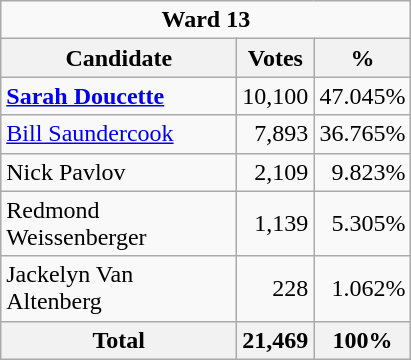<table class="wikitable">
<tr>
<td Colspan="3" align="center"><strong>Ward 13</strong></td>
</tr>
<tr>
<th bgcolor="#DDDDFF" width="150px">Candidate</th>
<th bgcolor="#DDDDFF">Votes</th>
<th bgcolor="#DDDDFF">%</th>
</tr>
<tr>
<td><strong><a href='#'>Sarah Doucette</a></strong></td>
<td align=right>10,100</td>
<td align=right>47.045%</td>
</tr>
<tr>
<td><a href='#'>Bill Saundercook</a></td>
<td align=right>7,893</td>
<td align=right>36.765%</td>
</tr>
<tr>
<td>Nick Pavlov</td>
<td align=right>2,109</td>
<td align=right>9.823%</td>
</tr>
<tr>
<td>Redmond Weissenberger</td>
<td align=right>1,139</td>
<td align=right>5.305%</td>
</tr>
<tr>
<td>Jackelyn Van Altenberg</td>
<td align=right>228</td>
<td align=right>1.062%</td>
</tr>
<tr>
<th>Total</th>
<th align=right>21,469</th>
<th align=right>100%</th>
</tr>
</table>
